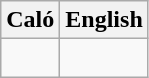<table class="wikitable">
<tr>
<th>Caló</th>
<th>English</th>
</tr>
<tr>
<td><br></td>
<td><br></td>
</tr>
</table>
